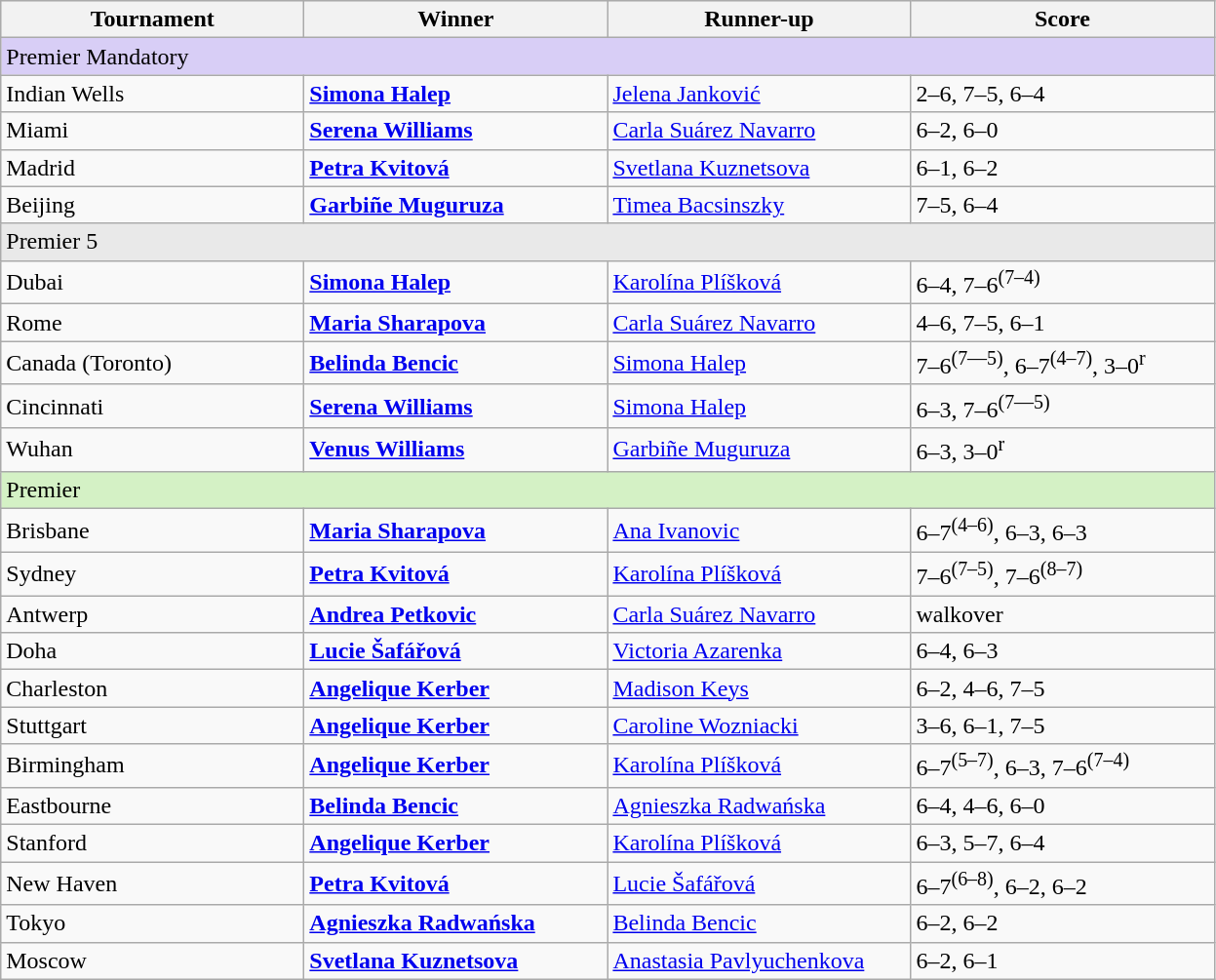<table class="wikitable nowrap">
<tr bgcolor="#efefef">
<th width=200>Tournament</th>
<th width=200>Winner</th>
<th width=200>Runner-up</th>
<th width=200>Score</th>
</tr>
<tr bgcolor="#d8cef6">
<td colspan="4">Premier Mandatory</td>
</tr>
<tr>
<td>Indian Wells</td>
<td><strong> <a href='#'>Simona Halep</a></strong></td>
<td> <a href='#'>Jelena Janković</a></td>
<td>2–6, 7–5, 6–4</td>
</tr>
<tr>
<td>Miami</td>
<td><strong> <a href='#'>Serena Williams</a></strong></td>
<td> <a href='#'>Carla Suárez Navarro</a></td>
<td>6–2, 6–0</td>
</tr>
<tr>
<td>Madrid</td>
<td><strong> <a href='#'>Petra Kvitová</a></strong></td>
<td> <a href='#'>Svetlana Kuznetsova</a></td>
<td>6–1, 6–2</td>
</tr>
<tr>
<td>Beijing</td>
<td><strong> <a href='#'>Garbiñe Muguruza</a></strong></td>
<td> <a href='#'>Timea Bacsinszky</a></td>
<td>7–5, 6–4</td>
</tr>
<tr bgcolor="#E9E9E9">
<td colspan="4">Premier 5</td>
</tr>
<tr>
<td>Dubai</td>
<td><strong> <a href='#'>Simona Halep</a></strong></td>
<td> <a href='#'>Karolína Plíšková</a></td>
<td>6–4, 7–6<sup>(7–4)</sup></td>
</tr>
<tr>
<td>Rome</td>
<td><strong> <a href='#'>Maria Sharapova</a></strong></td>
<td> <a href='#'>Carla Suárez Navarro</a></td>
<td>4–6, 7–5, 6–1</td>
</tr>
<tr>
<td>Canada (Toronto)</td>
<td><strong> <a href='#'>Belinda Bencic</a></strong></td>
<td> <a href='#'>Simona Halep</a></td>
<td>7–6<sup>(7—5)</sup>, 6–7<sup>(4–7)</sup>, 3–0<sup>r</sup></td>
</tr>
<tr>
<td>Cincinnati</td>
<td><strong> <a href='#'>Serena Williams</a></strong></td>
<td> <a href='#'>Simona Halep</a></td>
<td>6–3, 7–6<sup>(7—5)</sup></td>
</tr>
<tr>
<td>Wuhan</td>
<td><strong> <a href='#'>Venus Williams</a></strong></td>
<td> <a href='#'>Garbiñe Muguruza</a></td>
<td>6–3, 3–0<sup>r</sup></td>
</tr>
<tr bgcolor="#D4F1C5">
<td colspan="4">Premier</td>
</tr>
<tr>
<td>Brisbane</td>
<td><strong> <a href='#'>Maria Sharapova</a></strong></td>
<td> <a href='#'>Ana Ivanovic</a></td>
<td>6–7<sup>(4–6)</sup>, 6–3, 6–3</td>
</tr>
<tr>
<td>Sydney</td>
<td><strong> <a href='#'>Petra Kvitová</a></strong></td>
<td> <a href='#'>Karolína Plíšková</a></td>
<td>7–6<sup>(7–5)</sup>, 7–6<sup>(8–7)</sup></td>
</tr>
<tr>
<td>Antwerp</td>
<td><strong> <a href='#'>Andrea Petkovic</a></strong></td>
<td> <a href='#'>Carla Suárez Navarro</a></td>
<td>walkover</td>
</tr>
<tr>
<td>Doha</td>
<td><strong> <a href='#'>Lucie Šafářová</a></strong></td>
<td> <a href='#'>Victoria Azarenka</a></td>
<td>6–4, 6–3</td>
</tr>
<tr>
<td>Charleston</td>
<td><strong> <a href='#'>Angelique Kerber</a></strong></td>
<td> <a href='#'>Madison Keys</a></td>
<td>6–2, 4–6, 7–5</td>
</tr>
<tr>
<td>Stuttgart</td>
<td><strong> <a href='#'>Angelique Kerber</a></strong></td>
<td> <a href='#'>Caroline Wozniacki</a></td>
<td>3–6, 6–1, 7–5</td>
</tr>
<tr>
<td>Birmingham</td>
<td><strong> <a href='#'>Angelique Kerber</a></strong></td>
<td> <a href='#'>Karolína Plíšková</a></td>
<td>6–7<sup>(5–7)</sup>, 6–3, 7–6<sup>(7–4)</sup></td>
</tr>
<tr>
<td>Eastbourne</td>
<td><strong> <a href='#'>Belinda Bencic</a></strong></td>
<td> <a href='#'>Agnieszka Radwańska</a></td>
<td>6–4, 4–6, 6–0</td>
</tr>
<tr>
<td>Stanford</td>
<td><strong> <a href='#'>Angelique Kerber</a></strong></td>
<td> <a href='#'>Karolína Plíšková</a></td>
<td>6–3, 5–7, 6–4</td>
</tr>
<tr>
<td>New Haven</td>
<td><strong> <a href='#'>Petra Kvitová</a></strong></td>
<td> <a href='#'>Lucie Šafářová</a></td>
<td>6–7<sup>(6–8)</sup>, 6–2, 6–2</td>
</tr>
<tr>
<td>Tokyo</td>
<td><strong> <a href='#'>Agnieszka Radwańska</a></strong></td>
<td> <a href='#'>Belinda Bencic</a></td>
<td>6–2, 6–2</td>
</tr>
<tr>
<td>Moscow</td>
<td><strong> <a href='#'>Svetlana Kuznetsova</a></strong></td>
<td> <a href='#'>Anastasia Pavlyuchenkova</a></td>
<td>6–2, 6–1</td>
</tr>
</table>
